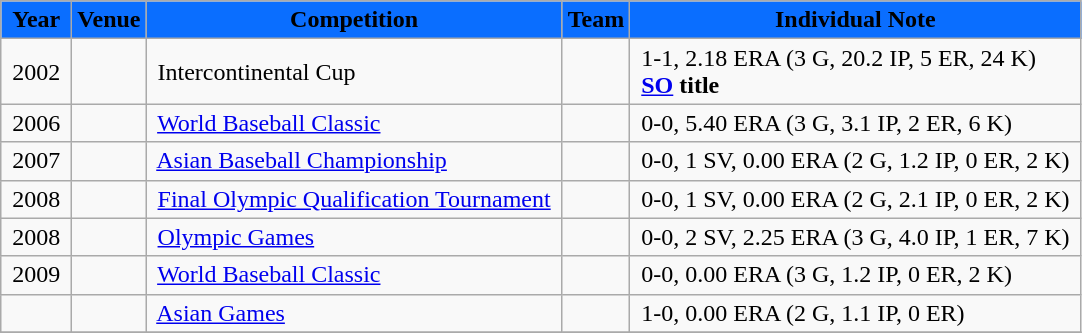<table class="wikitable">
<tr>
<th style="background:#0A6EFF"><span>Year</span></th>
<th style="background:#0A6EFF"><span>Venue</span></th>
<th style="background:#0A6EFF"><span>Competition</span></th>
<th style="background:#0A6EFF"><span>Team</span></th>
<th style="background:#0A6EFF"><span>Individual Note</span></th>
</tr>
<tr>
<td> 2002 </td>
<td> </td>
<td> Intercontinental Cup</td>
<td style="text-align:center"></td>
<td> 1-1, 2.18 ERA (3 G, 20.2 IP, 5 ER, 24 K) <br> <strong><a href='#'>SO</a> title</strong></td>
</tr>
<tr>
<td> 2006 </td>
<td> </td>
<td> <a href='#'>World Baseball Classic</a></td>
<td style="text-align:center"></td>
<td> 0-0, 5.40 ERA (3 G, 3.1 IP, 2 ER, 6 K)</td>
</tr>
<tr>
<td> 2007 </td>
<td>  </td>
<td> <a href='#'>Asian Baseball Championship</a></td>
<td style="text-align:center"></td>
<td> 0-0, 1 SV, 0.00 ERA (2 G, 1.2 IP, 0 ER, 2 K)</td>
</tr>
<tr>
<td> 2008 </td>
<td> </td>
<td> <a href='#'>Final Olympic Qualification Tournament</a> </td>
<td style="text-align:center"></td>
<td> 0-0, 1 SV, 0.00 ERA (2 G, 2.1 IP, 0 ER, 2 K) </td>
</tr>
<tr>
<td> 2008 </td>
<td> </td>
<td> <a href='#'>Olympic Games</a></td>
<td style="text-align:center"></td>
<td> 0-0, 2 SV, 2.25 ERA (3 G, 4.0 IP, 1 ER, 7 K)</td>
</tr>
<tr>
<td> 2009 </td>
<td> </td>
<td> <a href='#'>World Baseball Classic</a></td>
<td style="text-align:center"></td>
<td> 0-0, 0.00 ERA (3 G, 1.2 IP, 0 ER, 2 K)</td>
</tr>
<tr>
<td>  </td>
<td> </td>
<td> <a href='#'>Asian Games</a></td>
<td style="text-align:center"></td>
<td> 1-0, 0.00 ERA (2 G, 1.1 IP, 0 ER)</td>
</tr>
<tr>
</tr>
</table>
